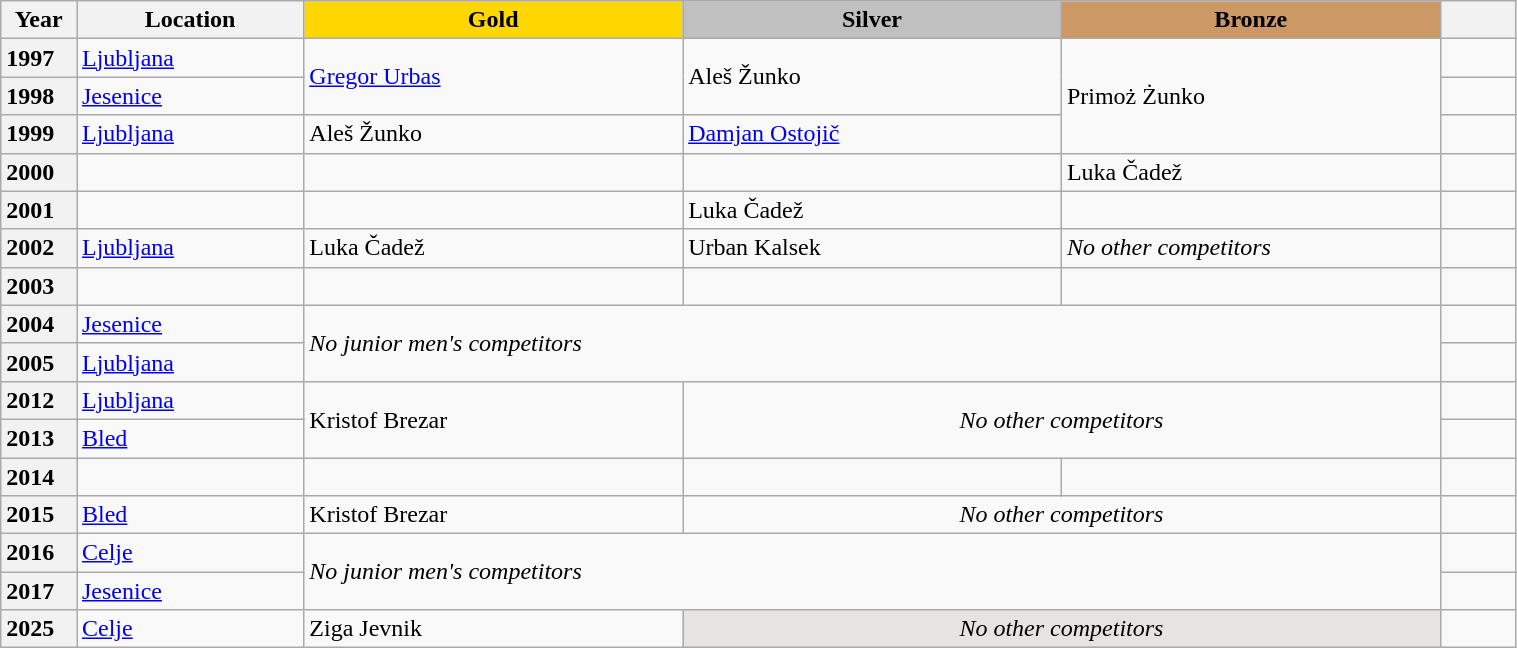<table class="wikitable unsortable" style="text-align:left; width:80%">
<tr>
<th scope="col" style="text-align:center; width:5%">Year</th>
<th scope="col" style="text-align:center; width:15%">Location</th>
<td scope="col" style="text-align:center; width:25%; background:gold"><strong>Gold</strong></td>
<td scope="col" style="text-align:center; width:25%; background:silver"><strong>Silver</strong></td>
<td scope="col" style="text-align:center; width:25%; background:#c96"><strong>Bronze</strong></td>
<th scope="col" style="text-align:center; width:5%"></th>
</tr>
<tr>
<th style="text-align: left;">1997</th>
<td><a href='#'>Ljubljana</a></td>
<td rowspan="2"><a href='#'>Gregor Urbas</a></td>
<td rowspan="2">Aleš Žunko</td>
<td rowspan="3">Primoż Żunko</td>
<td></td>
</tr>
<tr>
<th style="text-align: left;">1998</th>
<td><a href='#'>Jesenice</a></td>
<td></td>
</tr>
<tr>
<th style="text-align: left;">1999</th>
<td><a href='#'>Ljubljana</a></td>
<td>Aleš Žunko</td>
<td><a href='#'>Damjan Ostojič</a></td>
<td></td>
</tr>
<tr>
<th style="text-align: left;">2000</th>
<td></td>
<td></td>
<td></td>
<td>Luka Čadež</td>
<td></td>
</tr>
<tr>
<th style="text-align: left;">2001</th>
<td></td>
<td></td>
<td>Luka Čadež</td>
<td></td>
<td></td>
</tr>
<tr>
<th style="text-align: left;">2002</th>
<td><a href='#'>Ljubljana</a></td>
<td>Luka Čadež</td>
<td>Urban Kalsek</td>
<td><em>No other competitors</em></td>
<td></td>
</tr>
<tr>
<th style="text-align: left;">2003</th>
<td></td>
<td></td>
<td></td>
<td></td>
<td></td>
</tr>
<tr>
<th style="text-align: left;">2004</th>
<td><a href='#'>Jesenice</a></td>
<td colspan="3" rowspan="2"><em>No junior men's competitors</em></td>
<td></td>
</tr>
<tr>
<th style="text-align: left;">2005</th>
<td><a href='#'>Ljubljana</a></td>
<td></td>
</tr>
<tr>
<th style="text-align: left;">2012</th>
<td><a href='#'>Ljubljana</a></td>
<td rowspan="2">Kristof Brezar</td>
<td colspan="2" rowspan="2" align="center"><em>No other competitors</em></td>
<td></td>
</tr>
<tr>
<th style="text-align: left;">2013</th>
<td><a href='#'>Bled</a></td>
<td></td>
</tr>
<tr>
<th style="text-align: left;">2014</th>
<td></td>
<td></td>
<td align="center"></td>
<td align="center"></td>
<td></td>
</tr>
<tr>
<th style="text-align: left;">2015</th>
<td><a href='#'>Bled</a></td>
<td>Kristof Brezar</td>
<td colspan="2" align="center"><em>No other competitors</em></td>
<td></td>
</tr>
<tr>
<th style="text-align: left;">2016</th>
<td><a href='#'>Celje</a></td>
<td colspan="3" rowspan="2"><em>No junior men's competitors</em></td>
<td></td>
</tr>
<tr>
<th style="text-align: left;">2017</th>
<td><a href='#'>Jesenice</a></td>
<td></td>
</tr>
<tr>
<th scope="row" style="text-align:left">2025</th>
<td><a href='#'>Celje</a></td>
<td>Ziga Jevnik</td>
<td colspan="2" bgcolor="e5e4e2" align="center"><em>No other competitors</em></td>
<td></td>
</tr>
</table>
